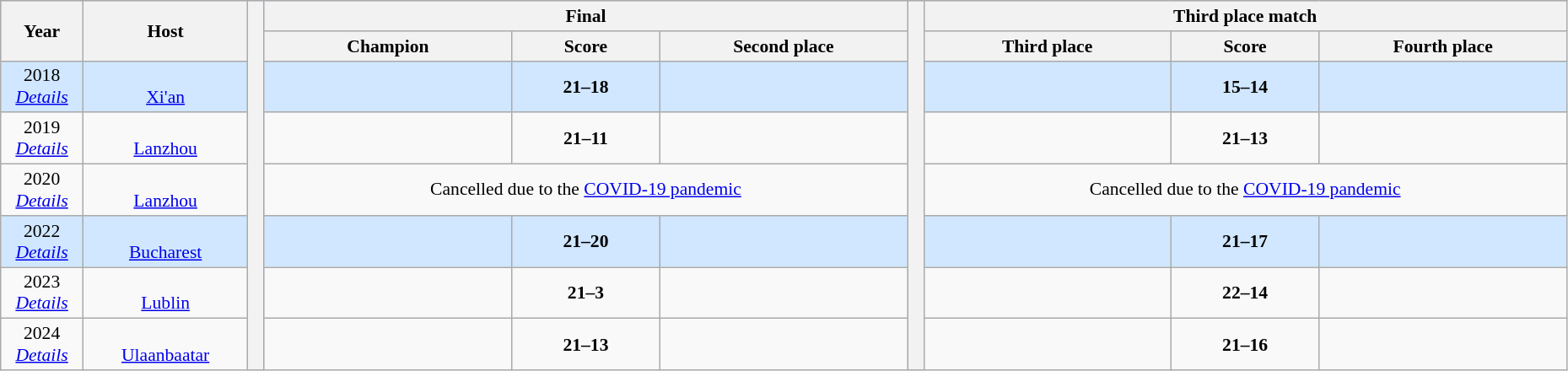<table class="wikitable" style="font-size:90%; width: 98%; text-align: center;">
<tr bgcolor=#C1D8FF>
<th rowspan=2 width=5%>Year</th>
<th rowspan=2 width=10%>Host</th>
<th width=1% rowspan=8 bgcolor=ffffff></th>
<th colspan=3>Final</th>
<th width=1% rowspan=8 bgcolor=ffffff></th>
<th colspan=3>Third place match</th>
</tr>
<tr bgcolor=#EFEFEF>
<th width=15%>Champion</th>
<th width=9%>Score</th>
<th width=15%>Second place</th>
<th width=15%>Third place</th>
<th width=9%>Score</th>
<th width=15%>Fourth place</th>
</tr>
<tr bgcolor=#D0E7FF>
<td>2018<br><em><a href='#'>Details</a></em></td>
<td><br><a href='#'>Xi'an</a></td>
<td><strong></strong></td>
<td><strong>21–18</strong></td>
<td></td>
<td></td>
<td><strong>15–14</strong></td>
<td></td>
</tr>
<tr>
<td>2019<br><em><a href='#'>Details</a></em></td>
<td><br><a href='#'>Lanzhou</a></td>
<td><strong></strong></td>
<td><strong>21–11</strong></td>
<td></td>
<td></td>
<td><strong>21–13</strong></td>
<td></td>
</tr>
<tr>
<td>2020<br><em><a href='#'>Details</a></em></td>
<td><br><a href='#'>Lanzhou</a></td>
<td colspan=3>Cancelled due to the <a href='#'>COVID-19 pandemic</a></td>
<td colspan=3>Cancelled due to the <a href='#'>COVID-19 pandemic</a></td>
</tr>
<tr bgcolor=#D0E7FF>
<td>2022<br><em><a href='#'>Details</a></em></td>
<td><br><a href='#'>Bucharest</a></td>
<td><strong></strong></td>
<td><strong>21–20</strong></td>
<td></td>
<td></td>
<td><strong>21–17</strong></td>
<td></td>
</tr>
<tr>
<td>2023<br><em><a href='#'>Details</a></em></td>
<td><br><a href='#'>Lublin</a></td>
<td><strong></strong></td>
<td><strong>21–3</strong></td>
<td></td>
<td></td>
<td><strong>22–14</strong></td>
<td></td>
</tr>
<tr>
<td>2024<br><em><a href='#'>Details</a></em></td>
<td><br><a href='#'>Ulaanbaatar</a></td>
<td><strong></strong></td>
<td><strong>21–13</strong></td>
<td></td>
<td></td>
<td><strong>21–16</strong></td>
<td></td>
</tr>
</table>
